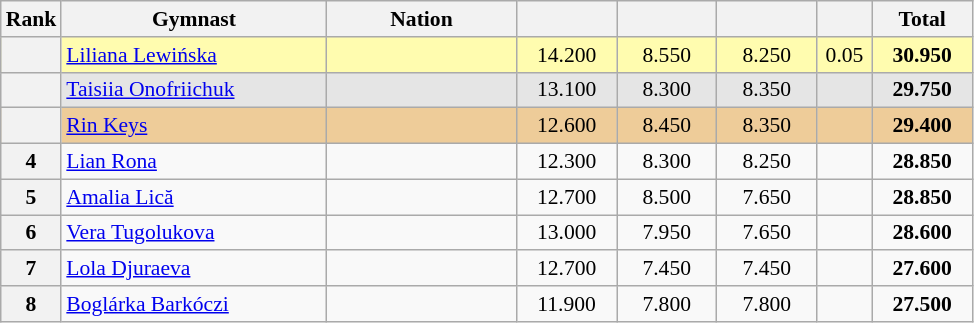<table class="wikitable sortable" style="text-align:center; font-size:90%">
<tr>
<th scope="col" style="width:20px;">Rank</th>
<th scope="col" style="width:170px;">Gymnast</th>
<th scope="col" style="width:120px;">Nation</th>
<th scope="col" style="width:60px;"></th>
<th scope="col" style="width:60px;"></th>
<th scope="col" style="width:60px;"></th>
<th scope="col" style="width:30px;"></th>
<th scope="col" style="width:60px;">Total</th>
</tr>
<tr bgcolor=fffcaf>
<th scope="row"></th>
<td style="text-align:left"><a href='#'>Liliana Lewińska</a></td>
<td style="text-align:left;"></td>
<td>14.200</td>
<td>8.550</td>
<td>8.250</td>
<td>0.05</td>
<td><strong>30.950</strong></td>
</tr>
<tr bgcolor=e5e5e5>
<th scope="row"></th>
<td style="text-align:left"><a href='#'>Taisiia Onofriichuk</a></td>
<td style="text-align:left;"></td>
<td>13.100</td>
<td>8.300</td>
<td>8.350</td>
<td></td>
<td><strong>29.750</strong></td>
</tr>
<tr bgcolor=eecc99>
<th scope="row"></th>
<td style="text-align:left"><a href='#'>Rin Keys</a></td>
<td style="text-align:left;"></td>
<td>12.600</td>
<td>8.450</td>
<td>8.350</td>
<td></td>
<td><strong>29.400</strong></td>
</tr>
<tr>
<th scope="row">4</th>
<td style="text-align:left"><a href='#'>Lian Rona</a></td>
<td style="text-align:left;"></td>
<td>12.300</td>
<td>8.300</td>
<td>8.250</td>
<td></td>
<td><strong>28.850</strong></td>
</tr>
<tr>
<th scope="row">5</th>
<td style="text-align:left"><a href='#'>Amalia Lică</a></td>
<td style="text-align:left;"></td>
<td>12.700</td>
<td>8.500</td>
<td>7.650</td>
<td></td>
<td><strong>28.850</strong></td>
</tr>
<tr>
<th scope="row">6</th>
<td style="text-align:left"><a href='#'>Vera Tugolukova</a></td>
<td style="text-align:left;"></td>
<td>13.000</td>
<td>7.950</td>
<td>7.650</td>
<td></td>
<td><strong>28.600</strong></td>
</tr>
<tr>
<th scope="row">7</th>
<td style="text-align:left"><a href='#'>Lola Djuraeva</a></td>
<td style="text-align:left;"></td>
<td>12.700</td>
<td>7.450</td>
<td>7.450</td>
<td></td>
<td><strong>27.600</strong></td>
</tr>
<tr>
<th scope="row">8</th>
<td style="text-align:left"><a href='#'>Boglárka Barkóczi</a></td>
<td style="text-align:left;"></td>
<td>11.900</td>
<td>7.800</td>
<td>7.800</td>
<td></td>
<td><strong>27.500</strong></td>
</tr>
</table>
